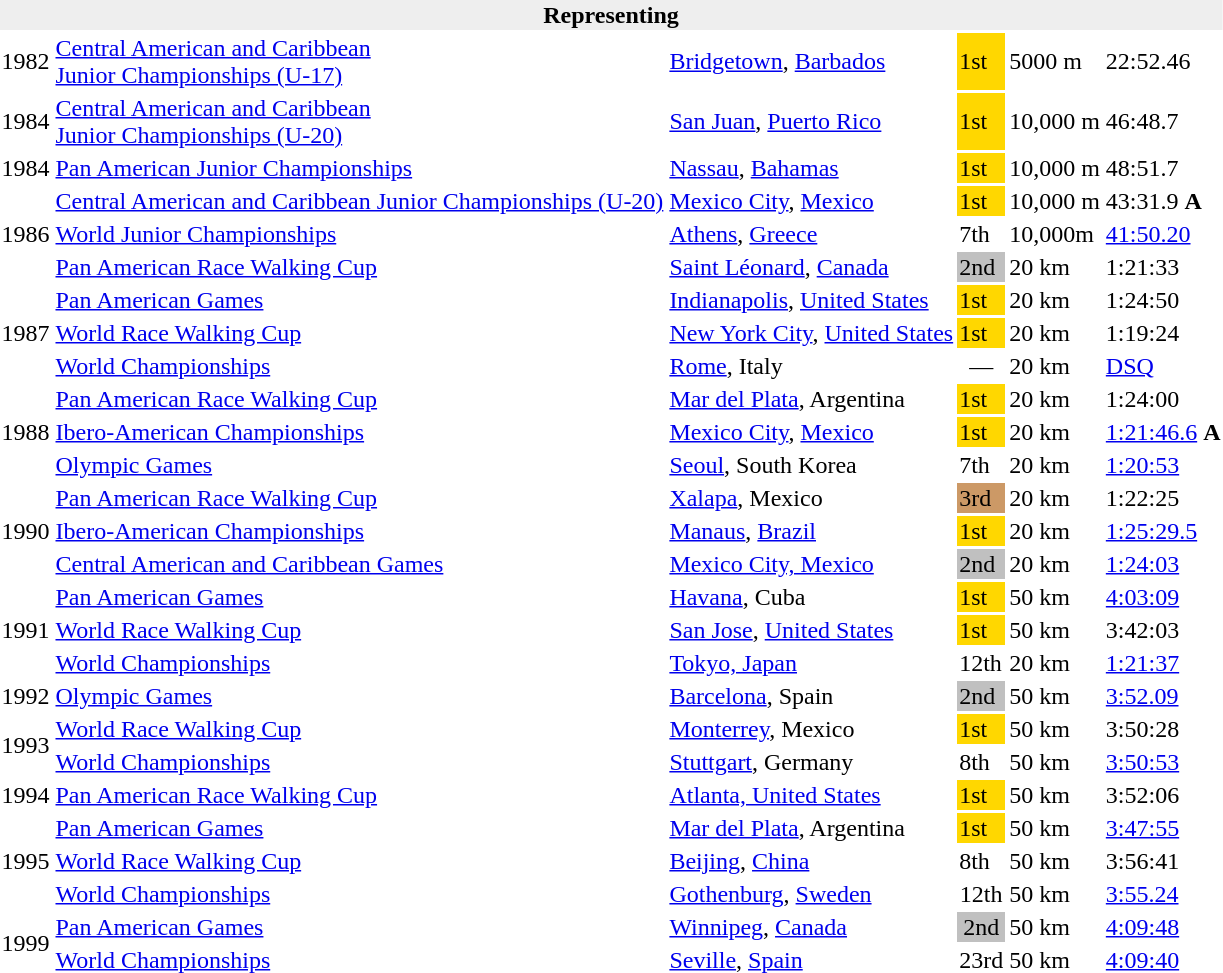<table>
<tr>
<th bgcolor="#eeeeee" colspan="6">Representing </th>
</tr>
<tr>
<td>1982</td>
<td><a href='#'>Central American and Caribbean<br>Junior Championships (U-17)</a></td>
<td><a href='#'>Bridgetown</a>, <a href='#'>Barbados</a></td>
<td bgcolor=gold>1st</td>
<td>5000 m</td>
<td>22:52.46</td>
</tr>
<tr>
<td>1984</td>
<td><a href='#'>Central American and Caribbean<br>Junior Championships (U-20)</a></td>
<td><a href='#'>San Juan</a>, <a href='#'>Puerto Rico</a></td>
<td bgcolor=gold>1st</td>
<td>10,000 m</td>
<td>46:48.7</td>
</tr>
<tr>
<td>1984</td>
<td><a href='#'>Pan American Junior Championships</a></td>
<td><a href='#'>Nassau</a>, <a href='#'>Bahamas</a></td>
<td bgcolor=gold>1st</td>
<td>10,000 m</td>
<td>48:51.7</td>
</tr>
<tr>
<td rowspan=3>1986</td>
<td><a href='#'>Central American and Caribbean Junior Championships (U-20)</a></td>
<td><a href='#'>Mexico City</a>, <a href='#'>Mexico</a></td>
<td bgcolor=gold>1st</td>
<td>10,000 m</td>
<td>43:31.9 <strong>A</strong></td>
</tr>
<tr>
<td><a href='#'>World Junior Championships</a></td>
<td><a href='#'>Athens</a>, <a href='#'>Greece</a></td>
<td>7th</td>
<td>10,000m</td>
<td><a href='#'>41:50.20</a></td>
</tr>
<tr>
<td><a href='#'>Pan American Race Walking Cup</a></td>
<td><a href='#'>Saint Léonard</a>, <a href='#'>Canada</a></td>
<td bgcolor=silver>2nd</td>
<td>20 km</td>
<td>1:21:33</td>
</tr>
<tr>
<td rowspan=3>1987</td>
<td><a href='#'>Pan American Games</a></td>
<td><a href='#'>Indianapolis</a>, <a href='#'>United States</a></td>
<td bgcolor="gold">1st</td>
<td>20 km</td>
<td>1:24:50</td>
</tr>
<tr>
<td><a href='#'>World Race Walking Cup</a></td>
<td><a href='#'>New York City</a>, <a href='#'>United States</a></td>
<td bgcolor="gold">1st</td>
<td>20 km</td>
<td>1:19:24</td>
</tr>
<tr>
<td><a href='#'>World Championships</a></td>
<td><a href='#'>Rome</a>, Italy</td>
<td align="center">—</td>
<td>20 km</td>
<td><a href='#'>DSQ</a></td>
</tr>
<tr>
<td rowspan=3>1988</td>
<td><a href='#'>Pan American Race Walking Cup</a></td>
<td><a href='#'>Mar del Plata</a>, Argentina</td>
<td bgcolor="gold">1st</td>
<td>20 km</td>
<td>1:24:00</td>
</tr>
<tr>
<td><a href='#'>Ibero-American Championships</a></td>
<td><a href='#'>Mexico City</a>, <a href='#'>Mexico</a></td>
<td bgcolor=gold>1st</td>
<td>20 km</td>
<td><a href='#'>1:21:46.6</a> <strong>A</strong></td>
</tr>
<tr>
<td><a href='#'>Olympic Games</a></td>
<td><a href='#'>Seoul</a>, South Korea</td>
<td>7th</td>
<td>20 km</td>
<td><a href='#'>1:20:53</a></td>
</tr>
<tr>
<td rowspan=3>1990</td>
<td><a href='#'>Pan American Race Walking Cup</a></td>
<td><a href='#'>Xalapa</a>, Mexico</td>
<td bgcolor="cc9966">3rd</td>
<td>20 km</td>
<td>1:22:25</td>
</tr>
<tr>
<td><a href='#'>Ibero-American Championships</a></td>
<td><a href='#'>Manaus</a>, <a href='#'>Brazil</a></td>
<td bgcolor=gold>1st</td>
<td>20 km</td>
<td><a href='#'>1:25:29.5</a></td>
</tr>
<tr>
<td><a href='#'>Central American and Caribbean Games</a></td>
<td><a href='#'>Mexico City, Mexico</a></td>
<td bgcolor=silver>2nd</td>
<td>20 km</td>
<td><a href='#'>1:24:03</a></td>
</tr>
<tr>
<td rowspan=3>1991</td>
<td><a href='#'>Pan American Games</a></td>
<td><a href='#'>Havana</a>, Cuba</td>
<td bgcolor="gold">1st</td>
<td>50 km</td>
<td><a href='#'>4:03:09</a></td>
</tr>
<tr>
<td><a href='#'>World Race Walking Cup</a></td>
<td><a href='#'>San Jose</a>, <a href='#'>United States</a></td>
<td bgcolor="gold">1st</td>
<td>50 km</td>
<td>3:42:03</td>
</tr>
<tr>
<td><a href='#'>World Championships</a></td>
<td><a href='#'>Tokyo, Japan</a></td>
<td>12th</td>
<td>20 km</td>
<td><a href='#'>1:21:37</a></td>
</tr>
<tr>
<td>1992</td>
<td><a href='#'>Olympic Games</a></td>
<td><a href='#'>Barcelona</a>, Spain</td>
<td bgcolor="silver">2nd</td>
<td>50 km</td>
<td><a href='#'>3:52.09</a></td>
</tr>
<tr>
<td rowspan=2>1993</td>
<td><a href='#'>World Race Walking Cup</a></td>
<td><a href='#'>Monterrey</a>, Mexico</td>
<td bgcolor="gold">1st</td>
<td>50 km</td>
<td>3:50:28</td>
</tr>
<tr>
<td><a href='#'>World Championships</a></td>
<td><a href='#'>Stuttgart</a>, Germany</td>
<td>8th</td>
<td>50 km</td>
<td><a href='#'>3:50:53</a></td>
</tr>
<tr>
<td>1994</td>
<td><a href='#'>Pan American Race Walking Cup</a></td>
<td><a href='#'>Atlanta, United States</a></td>
<td bgcolor="gold">1st</td>
<td>50 km</td>
<td>3:52:06</td>
</tr>
<tr>
<td rowspan=3>1995</td>
<td><a href='#'>Pan American Games</a></td>
<td><a href='#'>Mar del Plata</a>, Argentina</td>
<td bgcolor="gold">1st</td>
<td>50 km</td>
<td><a href='#'>3:47:55</a></td>
</tr>
<tr>
<td><a href='#'>World Race Walking Cup</a></td>
<td><a href='#'>Beijing</a>, <a href='#'>China</a></td>
<td>8th</td>
<td>50 km</td>
<td>3:56:41</td>
</tr>
<tr>
<td><a href='#'>World Championships</a></td>
<td><a href='#'>Gothenburg</a>, <a href='#'>Sweden</a></td>
<td align="center">12th</td>
<td>50 km</td>
<td><a href='#'>3:55.24</a></td>
</tr>
<tr>
<td rowspan=2>1999</td>
<td><a href='#'>Pan American Games</a></td>
<td><a href='#'>Winnipeg</a>, <a href='#'>Canada</a></td>
<td bgcolor="silver" align="center">2nd</td>
<td>50 km</td>
<td><a href='#'>4:09:48</a></td>
</tr>
<tr>
<td><a href='#'>World Championships</a></td>
<td><a href='#'>Seville</a>, <a href='#'>Spain</a></td>
<td align="center">23rd</td>
<td>50 km</td>
<td><a href='#'>4:09:40</a></td>
</tr>
</table>
